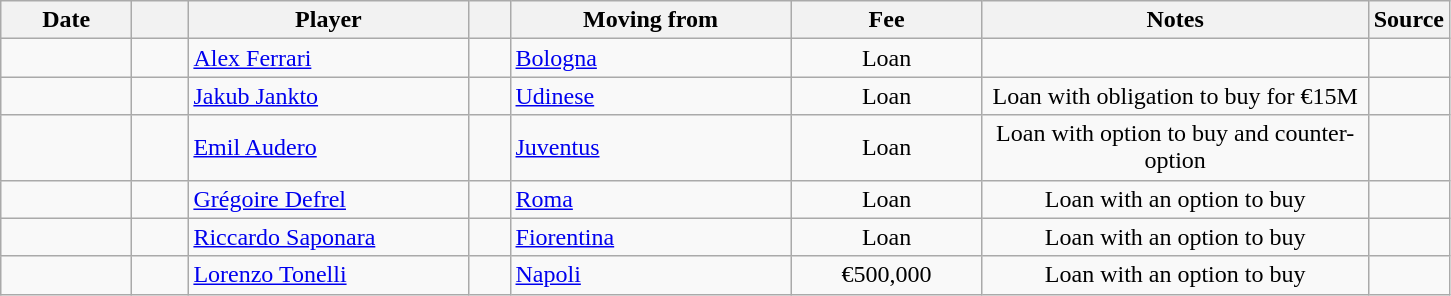<table class="wikitable sortable">
<tr>
<th style="width:80px;">Date</th>
<th style="width:30px;"></th>
<th style="width:180px;">Player</th>
<th style="width:20px;"></th>
<th style="width:180px;">Moving from</th>
<th style="width:120px;" class="unsortable">Fee</th>
<th style="width:250px;" class="unsortable">Notes</th>
<th style="width:20px;">Source</th>
</tr>
<tr>
<td></td>
<td align=center></td>
<td> <a href='#'>Alex Ferrari</a></td>
<td align=center></td>
<td> <a href='#'>Bologna</a></td>
<td align=center>Loan</td>
<td align=center></td>
<td></td>
</tr>
<tr>
<td></td>
<td align=center></td>
<td> <a href='#'>Jakub Jankto</a></td>
<td align=center></td>
<td> <a href='#'>Udinese</a></td>
<td align=center>Loan</td>
<td align=center>Loan with obligation to buy for €15M</td>
<td></td>
</tr>
<tr>
<td></td>
<td align=center></td>
<td> <a href='#'>Emil Audero</a></td>
<td align=center></td>
<td> <a href='#'>Juventus</a></td>
<td align=center>Loan</td>
<td align=center>Loan with option to buy and counter-option</td>
<td></td>
</tr>
<tr>
<td></td>
<td align=center></td>
<td> <a href='#'>Grégoire Defrel</a></td>
<td align=center></td>
<td> <a href='#'>Roma</a></td>
<td align=center>Loan</td>
<td align=center>Loan with an option to buy</td>
<td></td>
</tr>
<tr>
<td></td>
<td align=center></td>
<td> <a href='#'>Riccardo Saponara</a></td>
<td align=center></td>
<td> <a href='#'>Fiorentina</a></td>
<td align=center>Loan</td>
<td align=center>Loan with an option to buy</td>
<td></td>
</tr>
<tr>
<td></td>
<td align=center></td>
<td> <a href='#'>Lorenzo Tonelli</a></td>
<td align=center></td>
<td> <a href='#'>Napoli</a></td>
<td align=center>€500,000</td>
<td align=center>Loan with an option to buy</td>
<td></td>
</tr>
</table>
